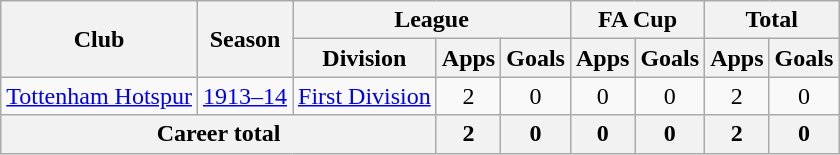<table class="wikitable" style="text-align: center;">
<tr>
<th rowspan="2">Club</th>
<th rowspan="2">Season</th>
<th colspan="3">League</th>
<th colspan="2">FA Cup</th>
<th colspan="2">Total</th>
</tr>
<tr>
<th>Division</th>
<th>Apps</th>
<th>Goals</th>
<th>Apps</th>
<th>Goals</th>
<th>Apps</th>
<th>Goals</th>
</tr>
<tr>
<td><a href='#'>Tottenham Hotspur</a></td>
<td><a href='#'>1913–14</a></td>
<td><a href='#'>First Division</a></td>
<td>2</td>
<td>0</td>
<td>0</td>
<td>0</td>
<td>2</td>
<td>0</td>
</tr>
<tr>
<th colspan="3">Career total</th>
<th>2</th>
<th>0</th>
<th>0</th>
<th>0</th>
<th>2</th>
<th>0</th>
</tr>
</table>
